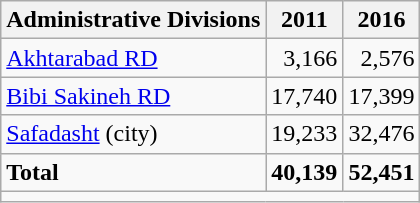<table class="wikitable">
<tr>
<th>Administrative Divisions</th>
<th>2011</th>
<th>2016</th>
</tr>
<tr>
<td><a href='#'>Akhtarabad RD</a></td>
<td style="text-align: right;">3,166</td>
<td style="text-align: right;">2,576</td>
</tr>
<tr>
<td><a href='#'>Bibi Sakineh RD</a></td>
<td style="text-align: right;">17,740</td>
<td style="text-align: right;">17,399</td>
</tr>
<tr>
<td><a href='#'>Safadasht</a> (city)</td>
<td style="text-align: right;">19,233</td>
<td style="text-align: right;">32,476</td>
</tr>
<tr>
<td><strong>Total</strong></td>
<td style="text-align: right;"><strong>40,139</strong></td>
<td style="text-align: right;"><strong>52,451</strong></td>
</tr>
<tr>
<td colspan=3></td>
</tr>
</table>
